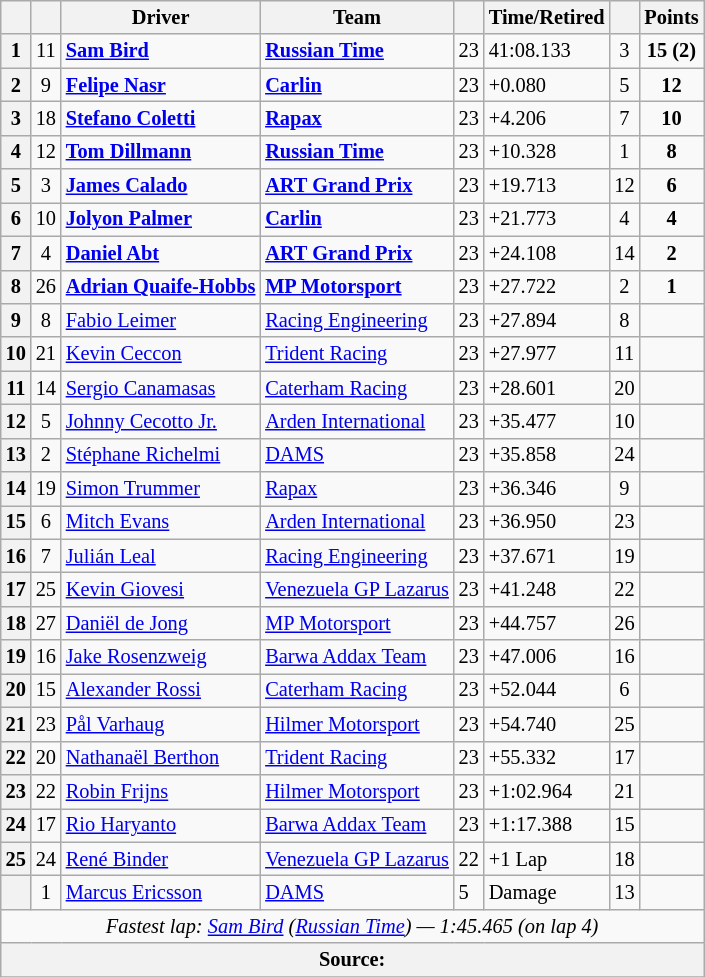<table class="wikitable" style="font-size:85%">
<tr>
<th scope="col"></th>
<th scope="col"></th>
<th scope="col">Driver</th>
<th scope="col">Team</th>
<th scope="col" class="unsortable"></th>
<th scope="col" class="unsortable">Time/Retired</th>
<th scope="col"></th>
<th scope="col">Points</th>
</tr>
<tr>
<th scope="row">1</th>
<td align="center">11</td>
<td data-sort-value="BIR"> <strong><a href='#'>Sam Bird</a></strong></td>
<td><strong><a href='#'>Russian Time</a></strong></td>
<td>23</td>
<td>41:08.133</td>
<td align="center">3</td>
<td align="center"><strong>15 (2)</strong></td>
</tr>
<tr>
<th scope="row">2</th>
<td align="center">9</td>
<td data-sort-value="NAS"> <strong><a href='#'>Felipe Nasr</a></strong></td>
<td><strong><a href='#'>Carlin</a></strong></td>
<td>23</td>
<td>+0.080</td>
<td align="center">5</td>
<td align="center"><strong>12</strong></td>
</tr>
<tr>
<th scope="row">3</th>
<td align="center">18</td>
<td data-sort-value="COL"> <strong><a href='#'>Stefano Coletti</a></strong></td>
<td><strong><a href='#'>Rapax</a></strong></td>
<td>23</td>
<td>+4.206</td>
<td align="center">7</td>
<td align="center"><strong>10</strong></td>
</tr>
<tr>
<th scope="row">4</th>
<td align="center">12</td>
<td data-sort-value="DIL"> <strong><a href='#'>Tom Dillmann</a></strong></td>
<td><strong><a href='#'>Russian Time</a></strong></td>
<td>23</td>
<td>+10.328</td>
<td align="center">1</td>
<td align="center"><strong>8</strong></td>
</tr>
<tr>
<th scope="row">5</th>
<td align="center">3</td>
<td data-sort-value="CAL"> <strong><a href='#'>James Calado</a></strong></td>
<td><strong><a href='#'>ART Grand Prix</a></strong></td>
<td>23</td>
<td>+19.713</td>
<td align="center">12</td>
<td align="center"><strong>6</strong></td>
</tr>
<tr>
<th scope="row">6</th>
<td align="center">10</td>
<td data-sort-value="PAL"> <strong><a href='#'>Jolyon Palmer</a></strong></td>
<td><strong><a href='#'>Carlin</a></strong></td>
<td>23</td>
<td>+21.773</td>
<td align="center">4</td>
<td align="center"><strong>4</strong></td>
</tr>
<tr>
<th scope="row">7</th>
<td align="center">4</td>
<td data-sort-value="ABT"> <strong><a href='#'>Daniel Abt</a></strong></td>
<td><strong><a href='#'>ART Grand Prix</a></strong></td>
<td>23</td>
<td>+24.108</td>
<td align="center">14</td>
<td align="center"><strong>2</strong></td>
</tr>
<tr>
<th scope="row">8</th>
<td align="center">26</td>
<td data-sort-value="QUA"> <strong><a href='#'>Adrian Quaife-Hobbs</a></strong></td>
<td><strong><a href='#'>MP Motorsport</a></strong></td>
<td>23</td>
<td>+27.722</td>
<td align="center">2</td>
<td align="center"><strong>1</strong></td>
</tr>
<tr>
<th scope="row">9</th>
<td align="center">8</td>
<td data-sort-value="LEI"> <a href='#'>Fabio Leimer</a></td>
<td><a href='#'>Racing Engineering</a></td>
<td>23</td>
<td>+27.894</td>
<td align="center">8</td>
<td></td>
</tr>
<tr>
<th scope="row">10</th>
<td align="center">21</td>
<td data-sort-value="CECC"> <a href='#'>Kevin Ceccon</a></td>
<td><a href='#'>Trident Racing</a></td>
<td>23</td>
<td>+27.977</td>
<td align="center">11</td>
<td></td>
</tr>
<tr>
<th scope="row">11</th>
<td align="center">14</td>
<td data-sort-value="CAN"> <a href='#'>Sergio Canamasas</a></td>
<td><a href='#'>Caterham Racing</a></td>
<td>23</td>
<td>+28.601</td>
<td align="center">20</td>
<td></td>
</tr>
<tr>
<th scope="row">12</th>
<td align="center">5</td>
<td data-sort-value="CECO"> <a href='#'>Johnny Cecotto Jr.</a></td>
<td><a href='#'>Arden International</a></td>
<td>23</td>
<td>+35.477</td>
<td align="center">10</td>
<td></td>
</tr>
<tr>
<th scope="row">13</th>
<td align="center">2</td>
<td data-sort-value="RIC"> <a href='#'>Stéphane Richelmi</a></td>
<td><a href='#'>DAMS</a></td>
<td>23</td>
<td>+35.858</td>
<td align="center">24</td>
<td></td>
</tr>
<tr>
<th scope="row">14</th>
<td align="center">19</td>
<td data-sort-value="TRU"> <a href='#'>Simon Trummer</a></td>
<td><a href='#'>Rapax</a></td>
<td>23</td>
<td>+36.346</td>
<td align="center">9</td>
<td></td>
</tr>
<tr>
<th scope="row">15</th>
<td align="center">6</td>
<td data-sort-value="EVA"> <a href='#'>Mitch Evans</a></td>
<td><a href='#'>Arden International</a></td>
<td>23</td>
<td>+36.950</td>
<td align="center">23</td>
<td></td>
</tr>
<tr>
<th scope="row">16</th>
<td align="center">7</td>
<td data-sort-value="LEA"> <a href='#'>Julián Leal</a></td>
<td><a href='#'>Racing Engineering</a></td>
<td>23</td>
<td>+37.671</td>
<td align="center">19</td>
<td></td>
</tr>
<tr>
<th scope="row">17</th>
<td align="center">25</td>
<td data-sort-value="GIO"> <a href='#'>Kevin Giovesi</a></td>
<td><a href='#'>Venezuela GP Lazarus</a></td>
<td>23</td>
<td>+41.248</td>
<td align="center">22</td>
<td></td>
</tr>
<tr>
<th scope="row">18</th>
<td align="center">27</td>
<td data-sort-value="DEJ"> <a href='#'>Daniël de Jong</a></td>
<td><a href='#'>MP Motorsport</a></td>
<td>23</td>
<td>+44.757</td>
<td align="center">26</td>
<td></td>
</tr>
<tr>
<th scope="row">19</th>
<td align="center">16</td>
<td data-sort-value="ROSE"> <a href='#'>Jake Rosenzweig</a></td>
<td><a href='#'>Barwa Addax Team</a></td>
<td>23</td>
<td>+47.006</td>
<td align="center">16</td>
<td></td>
</tr>
<tr>
<th scope="row">20</th>
<td align="center">15</td>
<td data-sort-value="ROSS"> <a href='#'>Alexander Rossi</a></td>
<td><a href='#'>Caterham Racing</a></td>
<td>23</td>
<td>+52.044</td>
<td align="center">6</td>
<td></td>
</tr>
<tr>
<th scope="row">21</th>
<td align="center">23</td>
<td data-sort-value="VAR"> <a href='#'>Pål Varhaug</a></td>
<td><a href='#'>Hilmer Motorsport</a></td>
<td>23</td>
<td>+54.740</td>
<td align="center">25</td>
<td></td>
</tr>
<tr>
<th scope="row">22</th>
<td align="center">20</td>
<td data-sort-value="BER"> <a href='#'>Nathanaël Berthon</a></td>
<td><a href='#'>Trident Racing</a></td>
<td>23</td>
<td>+55.332</td>
<td align="center">17</td>
<td></td>
</tr>
<tr>
<th scope="row">23</th>
<td align="center">22</td>
<td data-sort-value="FRI"> <a href='#'>Robin Frijns</a></td>
<td><a href='#'>Hilmer Motorsport</a></td>
<td>23</td>
<td>+1:02.964</td>
<td align="center">21</td>
<td></td>
</tr>
<tr>
<th scope="row">24</th>
<td align="center">17</td>
<td data-sort-value="HAR"> <a href='#'>Rio Haryanto</a></td>
<td><a href='#'>Barwa Addax Team</a></td>
<td>23</td>
<td>+1:17.388</td>
<td align="center">15</td>
<td></td>
</tr>
<tr>
<th scope="row">25</th>
<td align="center">24</td>
<td data-sort-value="BIN"> <a href='#'>René Binder</a></td>
<td><a href='#'>Venezuela GP Lazarus</a></td>
<td>22</td>
<td>+1 Lap</td>
<td align="center">18</td>
<td></td>
</tr>
<tr>
<th scope="row" data-sort-value="26"></th>
<td align="center">1</td>
<td data-sort-value="ERI"> <a href='#'>Marcus Ericsson</a></td>
<td><a href='#'>DAMS</a></td>
<td>5</td>
<td>Damage</td>
<td align="center">13</td>
<td></td>
</tr>
<tr class="sortbottom">
<td colspan="8" align="center"><em>Fastest lap: <a href='#'>Sam Bird</a> (<a href='#'>Russian Time</a>) — 1:45.465 (on lap 4)</em></td>
</tr>
<tr class="sortbottom">
<th colspan="8">Source:</th>
</tr>
<tr>
</tr>
</table>
